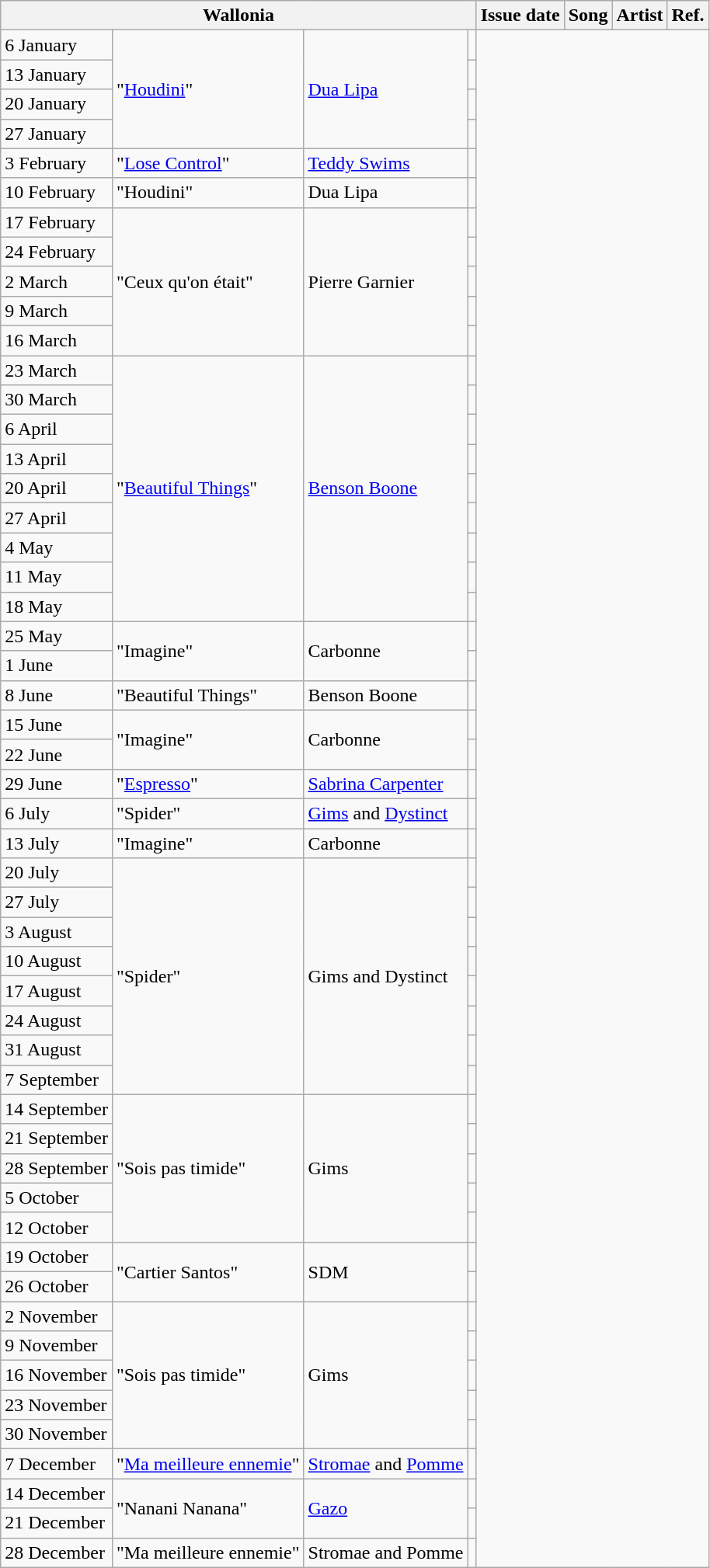<table class="wikitable">
<tr>
<th colspan="4">Wallonia</th>
<th scope="col">Issue date</th>
<th scope="col">Song</th>
<th scope="col">Artist</th>
<th scope="col">Ref.</th>
</tr>
<tr>
<td>6 January</td>
<td rowspan="4">"<a href='#'>Houdini</a>"</td>
<td rowspan="4"><a href='#'>Dua Lipa</a></td>
<td></td>
</tr>
<tr>
<td>13 January</td>
<td></td>
</tr>
<tr>
<td>20 January</td>
<td></td>
</tr>
<tr>
<td>27 January</td>
<td></td>
</tr>
<tr>
<td>3 February</td>
<td>"<a href='#'>Lose Control</a>"</td>
<td><a href='#'>Teddy Swims</a></td>
<td></td>
</tr>
<tr>
<td>10 February</td>
<td>"Houdini"</td>
<td>Dua Lipa</td>
<td></td>
</tr>
<tr>
<td>17 February</td>
<td rowspan="5">"Ceux qu'on était"</td>
<td rowspan="5">Pierre Garnier</td>
<td></td>
</tr>
<tr>
<td>24 February</td>
<td></td>
</tr>
<tr>
<td>2 March</td>
<td></td>
</tr>
<tr>
<td>9 March</td>
<td></td>
</tr>
<tr>
<td>16 March</td>
<td></td>
</tr>
<tr>
<td>23 March</td>
<td rowspan="9">"<a href='#'>Beautiful Things</a>"</td>
<td rowspan="9"><a href='#'>Benson Boone</a></td>
<td></td>
</tr>
<tr>
<td>30 March</td>
<td></td>
</tr>
<tr>
<td>6 April</td>
<td></td>
</tr>
<tr>
<td>13 April</td>
<td></td>
</tr>
<tr>
<td>20 April</td>
<td></td>
</tr>
<tr>
<td>27 April</td>
<td></td>
</tr>
<tr>
<td>4 May</td>
<td></td>
</tr>
<tr>
<td>11 May</td>
<td></td>
</tr>
<tr>
<td>18 May</td>
<td></td>
</tr>
<tr>
<td>25 May</td>
<td rowspan="2">"Imagine"</td>
<td rowspan="2">Carbonne</td>
<td></td>
</tr>
<tr>
<td>1 June</td>
<td></td>
</tr>
<tr>
<td>8 June</td>
<td>"Beautiful Things"</td>
<td>Benson Boone</td>
<td></td>
</tr>
<tr>
<td>15 June</td>
<td rowspan="2">"Imagine"</td>
<td rowspan="2">Carbonne</td>
<td></td>
</tr>
<tr>
<td>22 June</td>
<td></td>
</tr>
<tr>
<td>29 June</td>
<td>"<a href='#'>Espresso</a>"</td>
<td><a href='#'>Sabrina Carpenter</a></td>
<td></td>
</tr>
<tr>
<td>6 July</td>
<td>"Spider"</td>
<td><a href='#'>Gims</a> and <a href='#'>Dystinct</a></td>
<td></td>
</tr>
<tr>
<td>13 July</td>
<td>"Imagine"</td>
<td>Carbonne</td>
<td></td>
</tr>
<tr>
<td>20 July</td>
<td rowspan="8">"Spider"</td>
<td rowspan="8">Gims and Dystinct</td>
<td></td>
</tr>
<tr>
<td>27 July</td>
<td></td>
</tr>
<tr>
<td>3 August</td>
<td></td>
</tr>
<tr>
<td>10 August</td>
<td></td>
</tr>
<tr>
<td>17 August</td>
<td></td>
</tr>
<tr>
<td>24 August</td>
<td></td>
</tr>
<tr>
<td>31 August</td>
<td></td>
</tr>
<tr>
<td>7 September</td>
<td></td>
</tr>
<tr>
<td>14 September</td>
<td rowspan="5">"Sois pas timide"</td>
<td rowspan="5">Gims</td>
<td></td>
</tr>
<tr>
<td>21 September</td>
<td></td>
</tr>
<tr>
<td>28 September</td>
<td></td>
</tr>
<tr>
<td>5 October</td>
<td></td>
</tr>
<tr>
<td>12 October</td>
<td></td>
</tr>
<tr>
<td>19 October</td>
<td rowspan="2">"Cartier Santos"</td>
<td rowspan="2">SDM</td>
<td></td>
</tr>
<tr>
<td>26 October</td>
<td></td>
</tr>
<tr>
<td>2 November</td>
<td rowspan="5">"Sois pas timide"</td>
<td rowspan="5">Gims</td>
<td></td>
</tr>
<tr>
<td>9 November</td>
<td></td>
</tr>
<tr>
<td>16 November</td>
<td></td>
</tr>
<tr>
<td>23 November</td>
<td></td>
</tr>
<tr>
<td>30 November</td>
<td></td>
</tr>
<tr>
<td>7 December</td>
<td>"<a href='#'>Ma meilleure ennemie</a>"</td>
<td><a href='#'>Stromae</a> and <a href='#'>Pomme</a></td>
<td></td>
</tr>
<tr>
<td>14 December</td>
<td rowspan="2">"Nanani Nanana"</td>
<td rowspan="2"><a href='#'>Gazo</a></td>
<td></td>
</tr>
<tr>
<td>21 December</td>
<td></td>
</tr>
<tr>
<td>28 December</td>
<td>"Ma meilleure ennemie"</td>
<td>Stromae and Pomme</td>
<td></td>
</tr>
</table>
